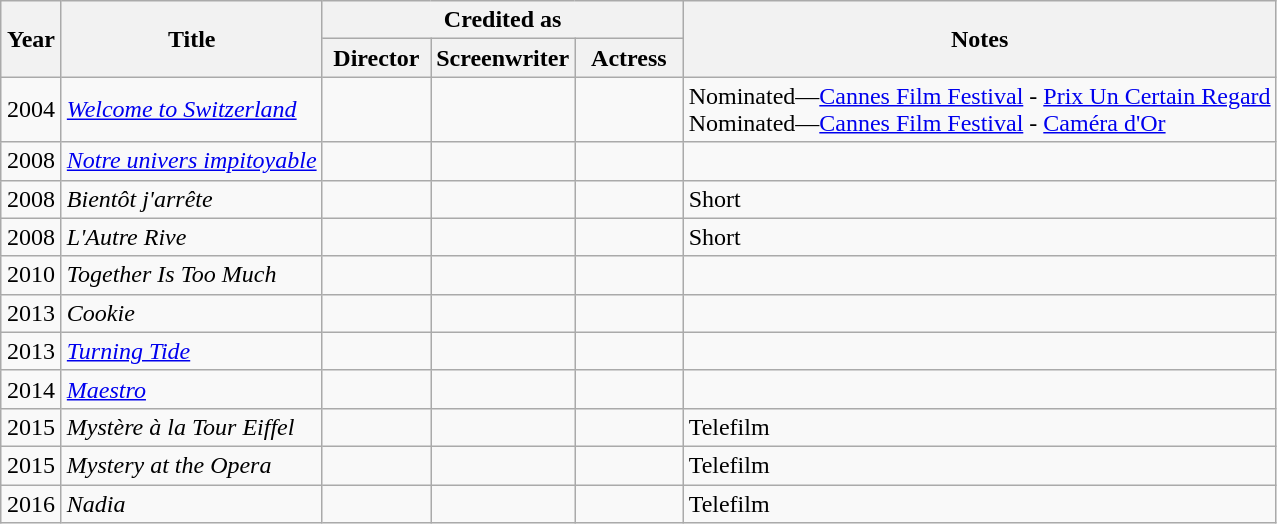<table class="wikitable sortable">
<tr>
<th rowspan=2 width="33">Year</th>
<th rowspan=2>Title</th>
<th colspan=3>Credited as</th>
<th rowspan=2>Notes</th>
</tr>
<tr>
<th width=65>Director</th>
<th width=65>Screenwriter</th>
<th width=65>Actress</th>
</tr>
<tr>
<td align="center">2004</td>
<td align="left"><em><a href='#'>Welcome to Switzerland</a></em></td>
<td></td>
<td></td>
<td></td>
<td>Nominated—<a href='#'>Cannes Film Festival</a> - <a href='#'>Prix Un Certain Regard</a><br>Nominated—<a href='#'>Cannes Film Festival</a> - <a href='#'>Caméra d'Or</a></td>
</tr>
<tr>
<td align="center">2008</td>
<td align="left"><em><a href='#'>Notre univers impitoyable</a></em></td>
<td></td>
<td></td>
<td></td>
<td></td>
</tr>
<tr>
<td align="center">2008</td>
<td align="left"><em>Bientôt j'arrête</em></td>
<td></td>
<td></td>
<td></td>
<td>Short</td>
</tr>
<tr>
<td align="center">2008</td>
<td align="left"><em>L'Autre Rive</em></td>
<td></td>
<td></td>
<td></td>
<td>Short</td>
</tr>
<tr>
<td align="center">2010</td>
<td align="left"><em>Together Is Too Much</em></td>
<td></td>
<td></td>
<td></td>
<td></td>
</tr>
<tr>
<td align="center">2013</td>
<td align="left"><em>Cookie</em></td>
<td></td>
<td></td>
<td></td>
<td></td>
</tr>
<tr>
<td align="center">2013</td>
<td align="left"><em><a href='#'>Turning Tide</a></em></td>
<td></td>
<td></td>
<td></td>
<td></td>
</tr>
<tr>
<td align="center">2014</td>
<td align="left"><em><a href='#'>Maestro</a></em></td>
<td></td>
<td></td>
<td></td>
<td></td>
</tr>
<tr>
<td align="center">2015</td>
<td align="left"><em>Mystère à la Tour Eiffel</em></td>
<td></td>
<td></td>
<td></td>
<td>Telefilm</td>
</tr>
<tr>
<td align="center">2015</td>
<td align="left"><em>Mystery at the Opera</em></td>
<td></td>
<td></td>
<td></td>
<td>Telefilm</td>
</tr>
<tr>
<td align="center">2016</td>
<td align="left"><em>Nadia</em></td>
<td></td>
<td></td>
<td></td>
<td>Telefilm</td>
</tr>
</table>
